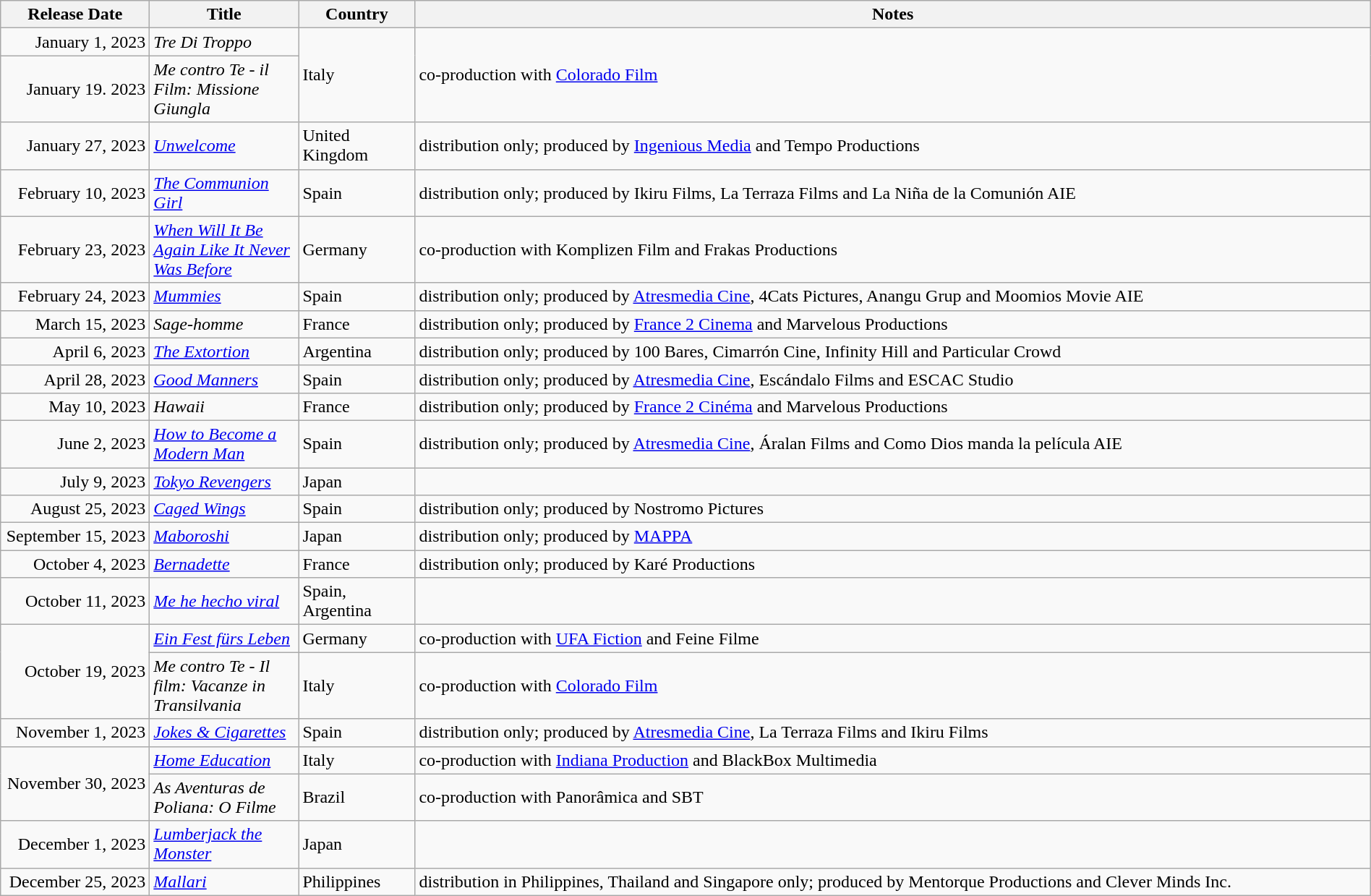<table class="wikitable sortable" style="width:100%;">
<tr>
<th scope="col" style=width:130px;">Release Date</th>
<th scope="col" style=width:130px;">Title</th>
<th scope="col" style=width:100px;">Country</th>
<th>Notes</th>
</tr>
<tr>
<td style="text-align:right;">January 1, 2023</td>
<td><em>Tre Di Troppo</em></td>
<td rowspan="2">Italy</td>
<td rowspan="2">co-production with <a href='#'>Colorado Film</a></td>
</tr>
<tr>
<td style="text-align:right;">January 19. 2023</td>
<td><em>Me contro Te - il Film: Missione Giungla</em></td>
</tr>
<tr>
<td style="text-align:right;">January 27, 2023</td>
<td><em><a href='#'>Unwelcome</a></em></td>
<td>United Kingdom</td>
<td>distribution only; produced by <a href='#'>Ingenious Media</a> and Tempo Productions</td>
</tr>
<tr>
<td style="text-align:right;">February 10, 2023</td>
<td><em><a href='#'>The Communion Girl</a></em></td>
<td>Spain</td>
<td>distribution only; produced by Ikiru Films, La Terraza Films and La Niña de la Comunión AIE</td>
</tr>
<tr>
<td style="text-align:right;">February 23, 2023</td>
<td><em><a href='#'>When Will It Be Again Like It Never Was Before</a></em></td>
<td>Germany</td>
<td>co-production with Komplizen Film and Frakas Productions</td>
</tr>
<tr>
<td style="text-align:right;">February 24, 2023</td>
<td><em><a href='#'>Mummies</a></em></td>
<td>Spain</td>
<td>distribution only; produced by <a href='#'>Atresmedia Cine</a>, 4Cats Pictures, Anangu Grup and Moomios Movie AIE</td>
</tr>
<tr>
<td style="text-align:right;">March 15, 2023</td>
<td><em>Sage-homme</em></td>
<td>France</td>
<td>distribution only; produced by <a href='#'>France 2 Cinema</a> and Marvelous Productions</td>
</tr>
<tr>
<td style="text-align:right;">April 6, 2023</td>
<td><em><a href='#'>The Extortion</a></em></td>
<td>Argentina</td>
<td>distribution only; produced by 100 Bares, Cimarrón Cine, Infinity Hill and Particular Crowd</td>
</tr>
<tr>
<td style="text-align:right;">April 28, 2023</td>
<td><em><a href='#'>Good Manners</a></em></td>
<td>Spain</td>
<td>distribution only; produced by <a href='#'>Atresmedia Cine</a>, Escándalo Films and ESCAC Studio</td>
</tr>
<tr>
<td style="text-align:right;">May 10, 2023</td>
<td><em>Hawaii</em></td>
<td>France</td>
<td>distribution only; produced by <a href='#'>France 2 Cinéma</a> and Marvelous Productions</td>
</tr>
<tr>
<td style="text-align:right;">June 2, 2023</td>
<td><em><a href='#'>How to Become a Modern Man</a></em></td>
<td>Spain</td>
<td>distribution only; produced by <a href='#'>Atresmedia Cine</a>, Áralan Films and Como Dios manda la película AIE</td>
</tr>
<tr>
<td style="text-align:right;">July 9, 2023</td>
<td><em><a href='#'>Tokyo Revengers</a></em></td>
<td>Japan</td>
<td></td>
</tr>
<tr>
<td style="text-align:right;">August 25, 2023</td>
<td><em><a href='#'>Caged Wings</a></em></td>
<td>Spain</td>
<td>distribution only; produced by Nostromo Pictures</td>
</tr>
<tr>
<td style="text-align:right;">September 15, 2023</td>
<td><em><a href='#'>Maboroshi</a></em></td>
<td>Japan</td>
<td>distribution only; produced by <a href='#'>MAPPA</a></td>
</tr>
<tr>
<td style="text-align:right;">October 4, 2023</td>
<td><em><a href='#'>Bernadette</a></em></td>
<td>France</td>
<td>distribution only; produced by Karé Productions</td>
</tr>
<tr>
<td style="text-align:right;">October 11, 2023</td>
<td><em><a href='#'>Me he hecho viral</a></em></td>
<td>Spain, Argentina</td>
<td></td>
</tr>
<tr>
<td rowspan="2" style="text-align:right;">October 19, 2023</td>
<td><em><a href='#'>Ein Fest fürs Leben</a></em></td>
<td>Germany</td>
<td>co-production with <a href='#'>UFA Fiction</a> and Feine Filme</td>
</tr>
<tr>
<td><em>Me contro Te - Il film: Vacanze in Transilvania</em></td>
<td>Italy</td>
<td>co-production with <a href='#'>Colorado Film</a></td>
</tr>
<tr>
<td style="text-align:right;">November 1, 2023</td>
<td><em><a href='#'>Jokes & Cigarettes</a></em></td>
<td>Spain</td>
<td>distribution only; produced by <a href='#'>Atresmedia Cine</a>, La Terraza Films and Ikiru Films</td>
</tr>
<tr>
<td rowspan="2" style="text-align:right;">November 30, 2023</td>
<td><em><a href='#'>Home Education</a></em></td>
<td>Italy</td>
<td>co-production with <a href='#'>Indiana Production</a> and BlackBox Multimedia</td>
</tr>
<tr>
<td><em>As Aventuras de Poliana: O Filme</em></td>
<td>Brazil</td>
<td>co-production with Panorâmica and SBT</td>
</tr>
<tr>
<td style="text-align:right;">December 1, 2023</td>
<td><em><a href='#'>Lumberjack the Monster</a></em></td>
<td>Japan</td>
<td></td>
</tr>
<tr>
<td style="text-align:right;">December 25, 2023</td>
<td><em><a href='#'>Mallari</a></em></td>
<td>Philippines</td>
<td>distribution in Philippines, Thailand and Singapore only; produced by Mentorque Productions and Clever Minds Inc.</td>
</tr>
</table>
